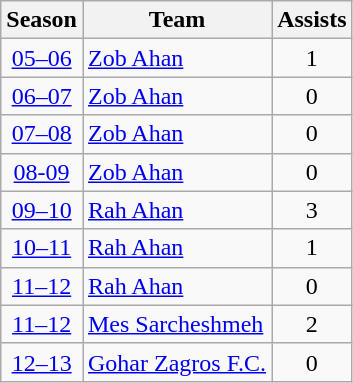<table class="wikitable" style="text-align: center;">
<tr>
<th>Season</th>
<th>Team</th>
<th>Assists</th>
</tr>
<tr>
<td><a href='#'>05–06</a></td>
<td align="left"><a href='#'>Zob Ahan</a></td>
<td>1</td>
</tr>
<tr>
<td><a href='#'>06–07</a></td>
<td align="left"><a href='#'>Zob Ahan</a></td>
<td>0</td>
</tr>
<tr>
<td><a href='#'>07–08</a></td>
<td align="left"><a href='#'>Zob Ahan</a></td>
<td>0</td>
</tr>
<tr>
<td><a href='#'>08-09</a></td>
<td align="left"><a href='#'>Zob Ahan</a></td>
<td>0</td>
</tr>
<tr>
<td><a href='#'>09–10</a></td>
<td align="left"><a href='#'>Rah Ahan</a></td>
<td>3</td>
</tr>
<tr>
<td><a href='#'>10–11</a></td>
<td align="left"><a href='#'>Rah Ahan</a></td>
<td>1</td>
</tr>
<tr>
<td><a href='#'>11–12</a></td>
<td align="left"><a href='#'>Rah Ahan</a></td>
<td>0</td>
</tr>
<tr>
<td><a href='#'>11–12</a></td>
<td align="left"><a href='#'>Mes Sarcheshmeh</a></td>
<td>2</td>
</tr>
<tr>
<td><a href='#'>12–13</a></td>
<td align="left"><a href='#'>Gohar Zagros F.C.</a></td>
<td>0</td>
</tr>
</table>
